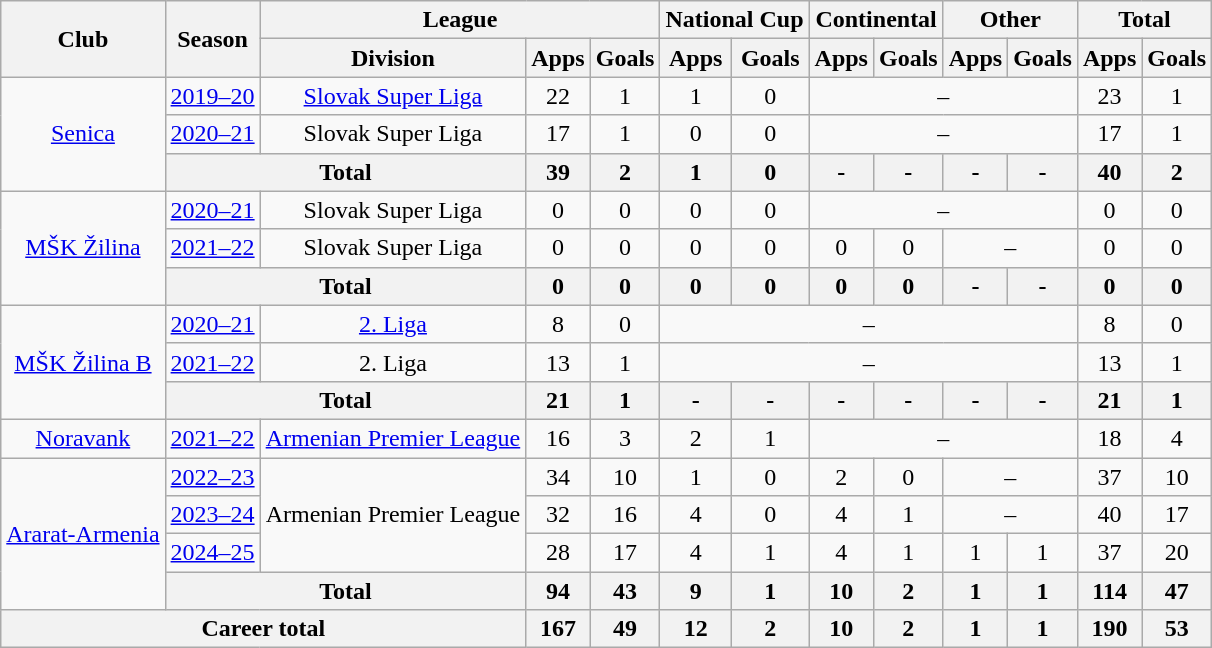<table class="wikitable" style="text-align: center">
<tr>
<th rowspan="2">Club</th>
<th rowspan="2">Season</th>
<th colspan="3">League</th>
<th colspan="2">National Cup</th>
<th colspan="2">Continental</th>
<th colspan="2">Other</th>
<th colspan="2">Total</th>
</tr>
<tr>
<th>Division</th>
<th>Apps</th>
<th>Goals</th>
<th>Apps</th>
<th>Goals</th>
<th>Apps</th>
<th>Goals</th>
<th>Apps</th>
<th>Goals</th>
<th>Apps</th>
<th>Goals</th>
</tr>
<tr>
<td rowspan="3"><a href='#'>Senica</a></td>
<td><a href='#'>2019–20</a></td>
<td><a href='#'>Slovak Super Liga</a></td>
<td>22</td>
<td>1</td>
<td>1</td>
<td>0</td>
<td colspan="4">–</td>
<td>23</td>
<td>1</td>
</tr>
<tr>
<td><a href='#'>2020–21</a></td>
<td>Slovak Super Liga</td>
<td>17</td>
<td>1</td>
<td>0</td>
<td>0</td>
<td colspan="4">–</td>
<td>17</td>
<td>1</td>
</tr>
<tr>
<th colspan="2">Total</th>
<th>39</th>
<th>2</th>
<th>1</th>
<th>0</th>
<th>-</th>
<th>-</th>
<th>-</th>
<th>-</th>
<th>40</th>
<th>2</th>
</tr>
<tr>
<td rowspan="3"><a href='#'>MŠK Žilina</a></td>
<td><a href='#'>2020–21</a></td>
<td>Slovak Super Liga</td>
<td>0</td>
<td>0</td>
<td>0</td>
<td>0</td>
<td colspan="4">–</td>
<td>0</td>
<td>0</td>
</tr>
<tr>
<td><a href='#'>2021–22</a></td>
<td>Slovak Super Liga</td>
<td>0</td>
<td>0</td>
<td>0</td>
<td>0</td>
<td>0</td>
<td>0</td>
<td colspan="2">–</td>
<td>0</td>
<td>0</td>
</tr>
<tr>
<th colspan="2">Total</th>
<th>0</th>
<th>0</th>
<th>0</th>
<th>0</th>
<th>0</th>
<th>0</th>
<th>-</th>
<th>-</th>
<th>0</th>
<th>0</th>
</tr>
<tr>
<td rowspan="3"><a href='#'>MŠK Žilina B</a></td>
<td><a href='#'>2020–21</a></td>
<td><a href='#'>2. Liga</a></td>
<td>8</td>
<td>0</td>
<td colspan="6">–</td>
<td>8</td>
<td>0</td>
</tr>
<tr>
<td><a href='#'>2021–22</a></td>
<td>2. Liga</td>
<td>13</td>
<td>1</td>
<td colspan="6">–</td>
<td>13</td>
<td>1</td>
</tr>
<tr>
<th colspan="2">Total</th>
<th>21</th>
<th>1</th>
<th>-</th>
<th>-</th>
<th>-</th>
<th>-</th>
<th>-</th>
<th>-</th>
<th>21</th>
<th>1</th>
</tr>
<tr>
<td><a href='#'>Noravank</a></td>
<td><a href='#'>2021–22</a></td>
<td><a href='#'>Armenian Premier League</a></td>
<td>16</td>
<td>3</td>
<td>2</td>
<td>1</td>
<td colspan="4">–</td>
<td>18</td>
<td>4</td>
</tr>
<tr>
<td rowspan="4"><a href='#'>Ararat-Armenia</a></td>
<td><a href='#'>2022–23</a></td>
<td rowspan="3">Armenian Premier League</td>
<td>34</td>
<td>10</td>
<td>1</td>
<td>0</td>
<td>2</td>
<td>0</td>
<td colspan="2">–</td>
<td>37</td>
<td>10</td>
</tr>
<tr>
<td><a href='#'>2023–24</a></td>
<td>32</td>
<td>16</td>
<td>4</td>
<td>0</td>
<td>4</td>
<td>1</td>
<td colspan="2">–</td>
<td>40</td>
<td>17</td>
</tr>
<tr>
<td><a href='#'>2024–25</a></td>
<td>28</td>
<td>17</td>
<td>4</td>
<td>1</td>
<td>4</td>
<td>1</td>
<td>1</td>
<td>1</td>
<td>37</td>
<td>20</td>
</tr>
<tr>
<th colspan="2">Total</th>
<th>94</th>
<th>43</th>
<th>9</th>
<th>1</th>
<th>10</th>
<th>2</th>
<th>1</th>
<th>1</th>
<th>114</th>
<th>47</th>
</tr>
<tr>
<th colspan="3">Career total</th>
<th>167</th>
<th>49</th>
<th>12</th>
<th>2</th>
<th>10</th>
<th>2</th>
<th>1</th>
<th>1</th>
<th>190</th>
<th>53</th>
</tr>
</table>
